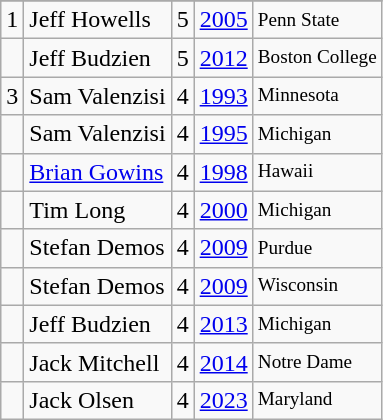<table class="wikitable">
<tr>
</tr>
<tr>
<td>1</td>
<td>Jeff Howells</td>
<td>5</td>
<td><a href='#'>2005</a></td>
<td style="font-size:80%;">Penn State</td>
</tr>
<tr>
<td></td>
<td>Jeff Budzien</td>
<td>5</td>
<td><a href='#'>2012</a></td>
<td style="font-size:80%;">Boston College</td>
</tr>
<tr>
<td>3</td>
<td>Sam Valenzisi</td>
<td>4</td>
<td><a href='#'>1993</a></td>
<td style="font-size:80%;">Minnesota</td>
</tr>
<tr>
<td></td>
<td>Sam Valenzisi</td>
<td>4</td>
<td><a href='#'>1995</a></td>
<td style="font-size:80%;">Michigan</td>
</tr>
<tr>
<td></td>
<td><a href='#'>Brian Gowins</a></td>
<td>4</td>
<td><a href='#'>1998</a></td>
<td style="font-size:80%;">Hawaii</td>
</tr>
<tr>
<td></td>
<td>Tim Long</td>
<td>4</td>
<td><a href='#'>2000</a></td>
<td style="font-size:80%;">Michigan</td>
</tr>
<tr>
<td></td>
<td>Stefan Demos</td>
<td>4</td>
<td><a href='#'>2009</a></td>
<td style="font-size:80%;">Purdue</td>
</tr>
<tr>
<td></td>
<td>Stefan Demos</td>
<td>4</td>
<td><a href='#'>2009</a></td>
<td style="font-size:80%;">Wisconsin</td>
</tr>
<tr>
<td></td>
<td>Jeff Budzien</td>
<td>4</td>
<td><a href='#'>2013</a></td>
<td style="font-size:80%;">Michigan</td>
</tr>
<tr>
<td></td>
<td>Jack Mitchell</td>
<td>4</td>
<td><a href='#'>2014</a></td>
<td style="font-size:80%;">Notre Dame</td>
</tr>
<tr>
<td></td>
<td>Jack Olsen</td>
<td>4</td>
<td><a href='#'>2023</a></td>
<td style="font-size:80%;">Maryland</td>
</tr>
</table>
